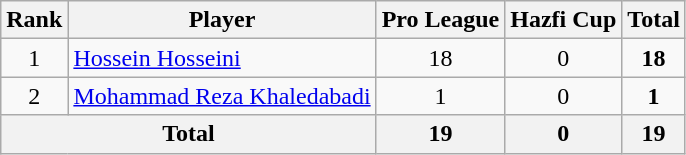<table class="wikitable" style="text-align: center;">
<tr>
<th>Rank</th>
<th>Player</th>
<th>Pro League</th>
<th>Hazfi Cup</th>
<th>Total</th>
</tr>
<tr>
<td>1</td>
<td align=left> <a href='#'>Hossein Hosseini</a></td>
<td>18</td>
<td>0</td>
<td><strong>18</strong></td>
</tr>
<tr>
<td>2</td>
<td align=left> <a href='#'>Mohammad Reza Khaledabadi</a></td>
<td>1</td>
<td>0</td>
<td><strong>1</strong></td>
</tr>
<tr>
<th colspan=2>Total</th>
<th>19</th>
<th>0</th>
<th>19</th>
</tr>
</table>
